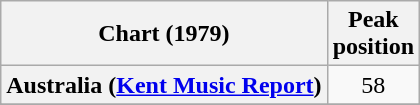<table class="wikitable sortable plainrowheaders" style="text-align:center">
<tr>
<th scope="col">Chart (1979)</th>
<th scope="col">Peak<br>position</th>
</tr>
<tr>
<th scope="row">Australia (<a href='#'>Kent Music Report</a>)</th>
<td>58</td>
</tr>
<tr>
</tr>
<tr>
</tr>
<tr>
</tr>
</table>
